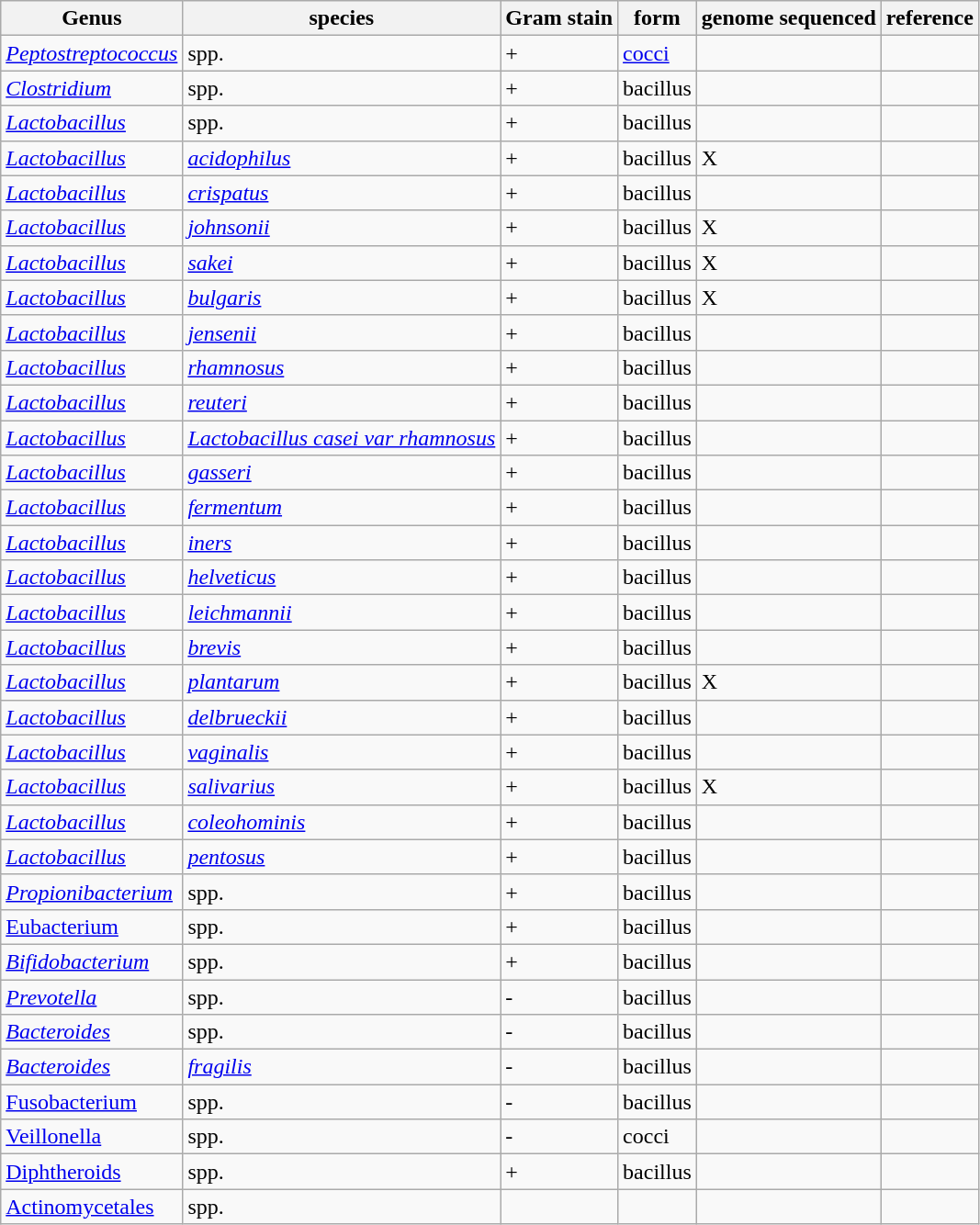<table class="wikitable">
<tr>
<th>Genus</th>
<th>species</th>
<th>Gram stain</th>
<th>form</th>
<th>genome sequenced</th>
<th>reference</th>
</tr>
<tr>
<td><em><a href='#'>Peptostreptococcus</a></em></td>
<td>spp.</td>
<td>+</td>
<td><a href='#'>cocci</a></td>
<td></td>
<td></td>
</tr>
<tr>
<td><em><a href='#'>Clostridium</a></em></td>
<td>spp.</td>
<td>+</td>
<td>bacillus</td>
<td></td>
<td></td>
</tr>
<tr>
<td><em><a href='#'>Lactobacillus</a></em></td>
<td>spp.</td>
<td>+</td>
<td>bacillus</td>
<td></td>
<td></td>
</tr>
<tr>
<td><em><a href='#'>Lactobacillus</a></em></td>
<td><em><a href='#'>acidophilus</a></em></td>
<td>+</td>
<td>bacillus</td>
<td>X</td>
<td></td>
</tr>
<tr>
<td><em><a href='#'>Lactobacillus</a></em></td>
<td><em><a href='#'>crispatus</a></em></td>
<td>+</td>
<td>bacillus</td>
<td></td>
<td></td>
</tr>
<tr>
<td><em><a href='#'>Lactobacillus</a></em></td>
<td><em><a href='#'>johnsonii</a></em></td>
<td>+</td>
<td>bacillus</td>
<td>X</td>
<td></td>
</tr>
<tr>
<td><em><a href='#'>Lactobacillus</a></em></td>
<td><em><a href='#'>sakei</a></em></td>
<td>+</td>
<td>bacillus</td>
<td>X</td>
<td></td>
</tr>
<tr>
<td><em><a href='#'>Lactobacillus</a></em></td>
<td><em><a href='#'>bulgaris</a></em></td>
<td>+</td>
<td>bacillus</td>
<td>X</td>
<td></td>
</tr>
<tr>
<td><em><a href='#'>Lactobacillus</a></em></td>
<td><em><a href='#'>jensenii</a></em></td>
<td>+</td>
<td>bacillus</td>
<td></td>
<td></td>
</tr>
<tr>
<td><em><a href='#'>Lactobacillus</a></em></td>
<td><em><a href='#'>rhamnosus</a></em></td>
<td>+</td>
<td>bacillus</td>
<td></td>
<td></td>
</tr>
<tr>
<td><em><a href='#'>Lactobacillus</a></em></td>
<td><em><a href='#'>reuteri</a></em></td>
<td>+</td>
<td>bacillus</td>
<td></td>
<td></td>
</tr>
<tr>
<td><em><a href='#'>Lactobacillus</a></em></td>
<td><em><a href='#'>Lactobacillus casei var rhamnosus</a></em></td>
<td>+</td>
<td>bacillus</td>
<td></td>
<td></td>
</tr>
<tr>
<td><em><a href='#'>Lactobacillus</a></em></td>
<td><em><a href='#'>gasseri</a></em></td>
<td>+</td>
<td>bacillus</td>
<td></td>
<td></td>
</tr>
<tr>
<td><em><a href='#'>Lactobacillus</a></em></td>
<td><em><a href='#'>fermentum</a></em></td>
<td>+</td>
<td>bacillus</td>
<td></td>
<td></td>
</tr>
<tr>
<td><em><a href='#'>Lactobacillus</a></em></td>
<td><em><a href='#'>iners</a></em></td>
<td>+</td>
<td>bacillus</td>
<td></td>
<td></td>
</tr>
<tr>
<td><em><a href='#'>Lactobacillus</a></em></td>
<td><em><a href='#'>helveticus</a></em></td>
<td>+</td>
<td>bacillus</td>
<td></td>
<td></td>
</tr>
<tr>
<td><em><a href='#'>Lactobacillus</a></em></td>
<td><em><a href='#'>leichmannii</a></em></td>
<td>+</td>
<td>bacillus</td>
<td></td>
<td></td>
</tr>
<tr>
<td><em><a href='#'>Lactobacillus</a></em></td>
<td><em><a href='#'>brevis</a></em></td>
<td>+</td>
<td>bacillus</td>
<td></td>
<td></td>
</tr>
<tr>
<td><em><a href='#'>Lactobacillus</a></em></td>
<td><em><a href='#'>plantarum</a></em></td>
<td>+</td>
<td>bacillus</td>
<td>X</td>
<td></td>
</tr>
<tr>
<td><em><a href='#'>Lactobacillus</a></em></td>
<td><em><a href='#'>delbrueckii</a></em></td>
<td>+</td>
<td>bacillus</td>
<td></td>
<td></td>
</tr>
<tr>
<td><em><a href='#'>Lactobacillus</a></em></td>
<td><em><a href='#'>vaginalis</a></em></td>
<td>+</td>
<td>bacillus</td>
<td></td>
<td></td>
</tr>
<tr>
<td><em><a href='#'>Lactobacillus</a></em></td>
<td><em><a href='#'>salivarius</a></em></td>
<td>+</td>
<td>bacillus</td>
<td>X</td>
<td></td>
</tr>
<tr>
<td><em><a href='#'>Lactobacillus</a></em></td>
<td><em><a href='#'>coleohominis</a></em></td>
<td>+</td>
<td>bacillus</td>
<td></td>
<td></td>
</tr>
<tr>
<td><em><a href='#'>Lactobacillus</a></em></td>
<td><em><a href='#'>pentosus</a></em></td>
<td>+</td>
<td>bacillus</td>
<td></td>
<td></td>
</tr>
<tr>
<td><em><a href='#'>Propionibacterium</a></em></td>
<td>spp.</td>
<td>+</td>
<td>bacillus</td>
<td></td>
<td></td>
</tr>
<tr>
<td><a href='#'>Eubacterium</a></td>
<td>spp.</td>
<td>+</td>
<td>bacillus</td>
<td></td>
<td></td>
</tr>
<tr>
<td><em><a href='#'>Bifidobacterium</a></em></td>
<td>spp.</td>
<td>+</td>
<td>bacillus</td>
<td></td>
<td></td>
</tr>
<tr>
<td><em><a href='#'>Prevotella</a></em></td>
<td>spp.</td>
<td>-</td>
<td>bacillus</td>
<td></td>
<td></td>
</tr>
<tr>
<td><em><a href='#'>Bacteroides</a></em></td>
<td>spp.</td>
<td>-</td>
<td>bacillus</td>
<td></td>
<td></td>
</tr>
<tr>
<td><em><a href='#'>Bacteroides</a></em></td>
<td><em><a href='#'>fragilis</a></em></td>
<td>-</td>
<td>bacillus</td>
<td></td>
<td></td>
</tr>
<tr>
<td><a href='#'>Fusobacterium</a></td>
<td>spp.</td>
<td>-</td>
<td>bacillus</td>
<td></td>
<td></td>
</tr>
<tr>
<td><a href='#'>Veillonella</a></td>
<td>spp.</td>
<td>-</td>
<td>cocci</td>
<td></td>
<td></td>
</tr>
<tr>
<td><a href='#'>Diphtheroids</a></td>
<td>spp.</td>
<td>+</td>
<td>bacillus</td>
<td></td>
<td></td>
</tr>
<tr>
<td><a href='#'>Actinomycetales</a></td>
<td>spp.</td>
<td></td>
<td></td>
<td></td>
<td></td>
</tr>
</table>
